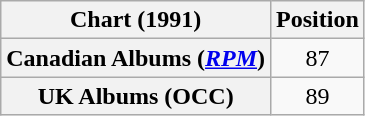<table class="wikitable plainrowheaders sortable" style="text-align:center">
<tr>
<th scope="col">Chart (1991)</th>
<th scope="col">Position</th>
</tr>
<tr>
<th scope="row">Canadian Albums (<em><a href='#'>RPM</a></em>)</th>
<td>87</td>
</tr>
<tr>
<th scope="row">UK Albums (OCC)</th>
<td>89</td>
</tr>
</table>
